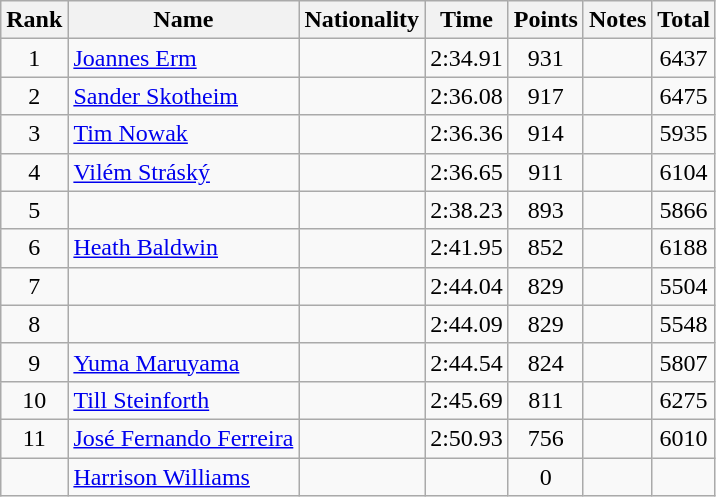<table class="wikitable sortable" style="text-align:center">
<tr>
<th>Rank</th>
<th>Name</th>
<th>Nationality</th>
<th>Time</th>
<th>Points</th>
<th>Notes</th>
<th>Total</th>
</tr>
<tr>
<td>1</td>
<td align="left"><a href='#'>Joannes Erm</a></td>
<td align="left"></td>
<td>2:34.91</td>
<td>931</td>
<td></td>
<td>6437</td>
</tr>
<tr>
<td>2</td>
<td align="left"><a href='#'>Sander Skotheim</a></td>
<td align="left"></td>
<td>2:36.08</td>
<td>917</td>
<td></td>
<td>6475</td>
</tr>
<tr>
<td>3</td>
<td align="left"><a href='#'>Tim Nowak</a></td>
<td align=left></td>
<td>2:36.36</td>
<td>914</td>
<td></td>
<td>5935</td>
</tr>
<tr>
<td>4</td>
<td align="left"><a href='#'>Vilém Stráský</a></td>
<td align=left></td>
<td>2:36.65</td>
<td>911</td>
<td></td>
<td>6104</td>
</tr>
<tr>
<td>5</td>
<td align="left"></td>
<td align="left"></td>
<td>2:38.23</td>
<td>893</td>
<td></td>
<td>5866</td>
</tr>
<tr>
<td>6</td>
<td align="left"><a href='#'>Heath Baldwin</a></td>
<td align="left"></td>
<td>2:41.95</td>
<td>852</td>
<td></td>
<td>6188</td>
</tr>
<tr>
<td>7</td>
<td align="left"></td>
<td align=left></td>
<td>2:44.04</td>
<td>829</td>
<td></td>
<td>5504</td>
</tr>
<tr>
<td>8</td>
<td align="left"></td>
<td align=left></td>
<td>2:44.09</td>
<td>829</td>
<td></td>
<td>5548</td>
</tr>
<tr>
<td>9</td>
<td align="left"><a href='#'>Yuma Maruyama</a></td>
<td align="left"></td>
<td>2:44.54</td>
<td>824</td>
<td></td>
<td>5807</td>
</tr>
<tr>
<td>10</td>
<td align="left"><a href='#'>Till Steinforth</a></td>
<td align=left></td>
<td>2:45.69</td>
<td>811</td>
<td></td>
<td>6275</td>
</tr>
<tr>
<td>11</td>
<td align=left><a href='#'>José Fernando Ferreira</a></td>
<td align=left></td>
<td>2:50.93</td>
<td>756</td>
<td></td>
<td>6010</td>
</tr>
<tr>
<td></td>
<td align=left><a href='#'>Harrison Williams</a></td>
<td align=left></td>
<td></td>
<td>0</td>
<td></td>
<td></td>
</tr>
</table>
